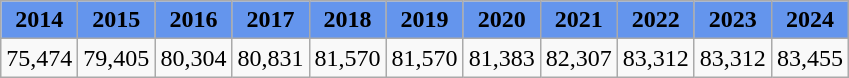<table class="wikitable">
<tr align="center" style="background:#6495ed;">
<td><strong>2014</strong></td>
<td><strong>2015</strong></td>
<td><strong>2016</strong></td>
<td><strong>2017</strong></td>
<td><strong>2018</strong></td>
<td><strong>2019</strong></td>
<td><strong>2020</strong></td>
<td><strong>2021</strong></td>
<td><strong>2022</strong></td>
<td><strong>2023</strong></td>
<td><strong>2024</strong></td>
</tr>
<tr>
<td>75,474</td>
<td>79,405</td>
<td>80,304</td>
<td>80,831</td>
<td>81,570</td>
<td>81,570</td>
<td>81,383</td>
<td>82,307</td>
<td>83,312</td>
<td>83,312</td>
<td>83,455</td>
</tr>
</table>
